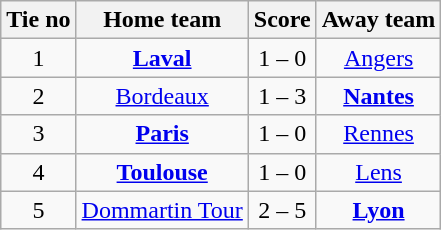<table class="wikitable" style="text-align:center">
<tr>
<th>Tie no</th>
<th>Home team</th>
<th>Score</th>
<th>Away team</th>
</tr>
<tr>
<td>1</td>
<td><strong><a href='#'>Laval</a></strong></td>
<td>1 – 0</td>
<td><a href='#'>Angers</a></td>
</tr>
<tr>
<td>2</td>
<td><a href='#'>Bordeaux</a></td>
<td>1 – 3</td>
<td><strong><a href='#'>Nantes</a></strong></td>
</tr>
<tr>
<td>3</td>
<td><strong><a href='#'>Paris</a></strong></td>
<td>1 – 0</td>
<td><a href='#'>Rennes</a></td>
</tr>
<tr>
<td>4</td>
<td><strong><a href='#'>Toulouse</a></strong></td>
<td>1 – 0</td>
<td><a href='#'>Lens</a></td>
</tr>
<tr>
<td>5</td>
<td><a href='#'>Dommartin Tour</a></td>
<td>2 – 5</td>
<td><strong><a href='#'>Lyon</a></strong></td>
</tr>
</table>
